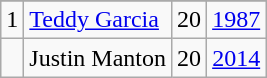<table class="wikitable">
<tr>
</tr>
<tr>
<td>1</td>
<td><a href='#'>Teddy Garcia</a></td>
<td>20</td>
<td><a href='#'>1987</a></td>
</tr>
<tr>
<td></td>
<td>Justin Manton</td>
<td>20</td>
<td><a href='#'>2014</a></td>
</tr>
</table>
